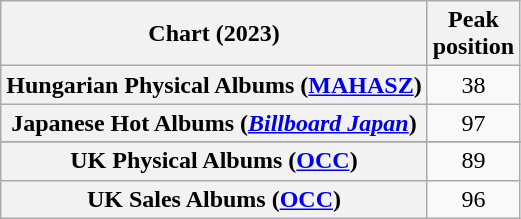<table class="wikitable sortable plainrowheaders" style="text-align:center">
<tr>
<th scope="col">Chart (2023)</th>
<th scope="col">Peak<br>position</th>
</tr>
<tr>
<th scope="row">Hungarian Physical Albums (<a href='#'>MAHASZ</a>)</th>
<td>38</td>
</tr>
<tr>
<th scope="row">Japanese Hot Albums (<em><a href='#'>Billboard Japan</a></em>)</th>
<td>97</td>
</tr>
<tr>
</tr>
<tr>
<th scope="row">UK Physical Albums (<a href='#'>OCC</a>)</th>
<td>89</td>
</tr>
<tr>
<th scope="row">UK Sales Albums (<a href='#'>OCC</a>)</th>
<td>96</td>
</tr>
</table>
